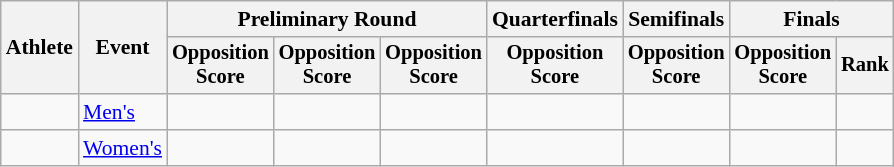<table class="wikitable" border="1" style="font-size:90%">
<tr>
<th rowspan=2>Athlete</th>
<th rowspan=2>Event</th>
<th colspan=3>Preliminary Round</th>
<th>Quarterfinals</th>
<th>Semifinals</th>
<th colspan=2>Finals</th>
</tr>
<tr style="font-size:95%">
<th>Opposition<br>Score</th>
<th>Opposition<br>Score</th>
<th>Opposition<br>Score</th>
<th>Opposition<br>Score</th>
<th>Opposition<br>Score</th>
<th>Opposition<br>Score</th>
<th>Rank</th>
</tr>
<tr align=center>
<td align=left><br></td>
<td align=left><a href='#'>Men's</a></td>
<td></td>
<td></td>
<td></td>
<td></td>
<td></td>
<td></td>
<td></td>
</tr>
<tr align=center>
<td align=left><br></td>
<td align=left><a href='#'>Women's</a></td>
<td></td>
<td></td>
<td></td>
<td></td>
<td></td>
<td></td>
<td></td>
</tr>
</table>
